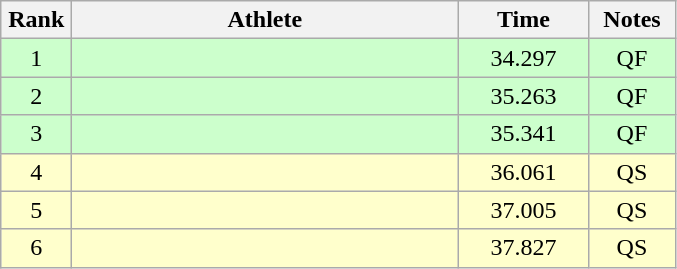<table class=wikitable style="text-align:center">
<tr>
<th width=40>Rank</th>
<th width=250>Athlete</th>
<th width=80>Time</th>
<th width=50>Notes</th>
</tr>
<tr bgcolor="ccffcc">
<td>1</td>
<td align=left></td>
<td>34.297</td>
<td>QF</td>
</tr>
<tr bgcolor="ccffcc">
<td>2</td>
<td align=left></td>
<td>35.263</td>
<td>QF</td>
</tr>
<tr bgcolor="ccffcc">
<td>3</td>
<td align=left></td>
<td>35.341</td>
<td>QF</td>
</tr>
<tr bgcolor="#ffffcc">
<td>4</td>
<td align=left></td>
<td>36.061</td>
<td>QS</td>
</tr>
<tr bgcolor="#ffffcc">
<td>5</td>
<td align=left></td>
<td>37.005</td>
<td>QS</td>
</tr>
<tr bgcolor="#ffffcc">
<td>6</td>
<td align=left></td>
<td>37.827</td>
<td>QS</td>
</tr>
</table>
